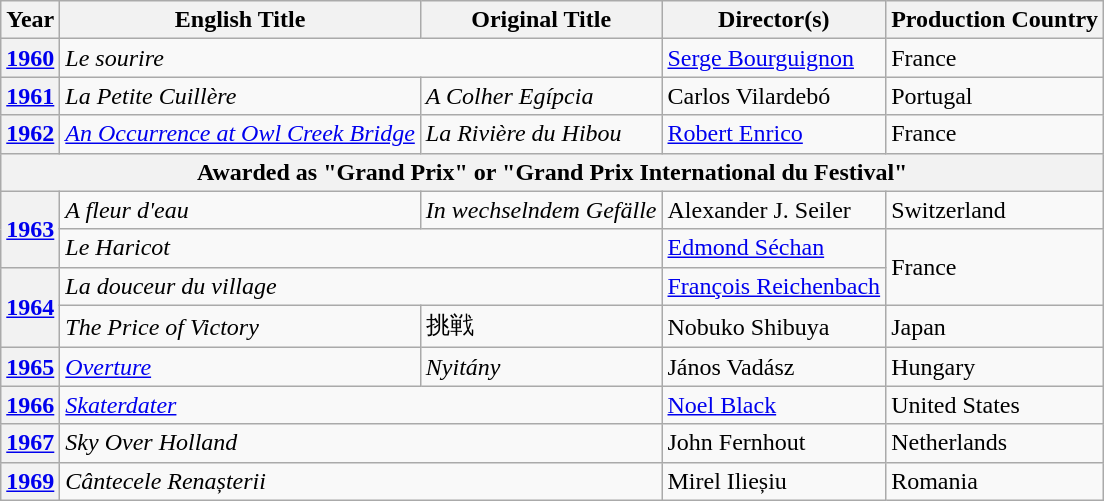<table class="wikitable">
<tr>
<th>Year</th>
<th>English Title</th>
<th>Original Title</th>
<th>Director(s)</th>
<th>Production Country</th>
</tr>
<tr>
<th><a href='#'>1960</a></th>
<td colspan="2"><em>Le sourire</em></td>
<td><a href='#'>Serge Bourguignon</a></td>
<td>France</td>
</tr>
<tr>
<th><a href='#'>1961</a></th>
<td><em>La Petite Cuillère</em></td>
<td><em>A Colher Egípcia</em></td>
<td>Carlos Vilardebó</td>
<td>Portugal</td>
</tr>
<tr>
<th><a href='#'>1962</a></th>
<td><em><a href='#'>An Occurrence at Owl Creek Bridge</a></em></td>
<td><em>La Rivière du Hibou</em></td>
<td><a href='#'>Robert Enrico</a></td>
<td>France</td>
</tr>
<tr>
<th colspan="5" data-sort-value="1962!">Awarded as "Grand Prix" or "Grand Prix International du Festival"</th>
</tr>
<tr>
<th rowspan="2"><a href='#'>1963</a></th>
<td><em>A fleur d'eau</em></td>
<td><em>In wechselndem Gefälle</em></td>
<td>Alexander J. Seiler</td>
<td>Switzerland</td>
</tr>
<tr>
<td colspan="2"><em>Le Haricot</em></td>
<td><a href='#'>Edmond Séchan</a></td>
<td rowspan="2">France</td>
</tr>
<tr>
<th rowspan="2"><a href='#'>1964</a></th>
<td colspan="2"><em>La douceur du village</em></td>
<td><a href='#'>François Reichenbach</a></td>
</tr>
<tr>
<td><em>The Price of Victory</em></td>
<td>挑戦</td>
<td>Nobuko Shibuya</td>
<td>Japan</td>
</tr>
<tr>
<th><a href='#'>1965</a></th>
<td><em><a href='#'>Overture</a></em></td>
<td><em>Nyitány</em></td>
<td>János Vadász</td>
<td>Hungary</td>
</tr>
<tr>
<th><a href='#'>1966</a></th>
<td colspan="2"><em><a href='#'>Skaterdater</a></em></td>
<td><a href='#'>Noel Black</a></td>
<td>United States</td>
</tr>
<tr>
<th><a href='#'>1967</a></th>
<td colspan="2"><em>Sky Over Holland</em></td>
<td>John Fernhout</td>
<td>Netherlands</td>
</tr>
<tr>
<th><a href='#'>1969</a></th>
<td colspan="2"><em>Cântecele Renașterii</em></td>
<td>Mirel Ilieșiu</td>
<td>Romania</td>
</tr>
</table>
